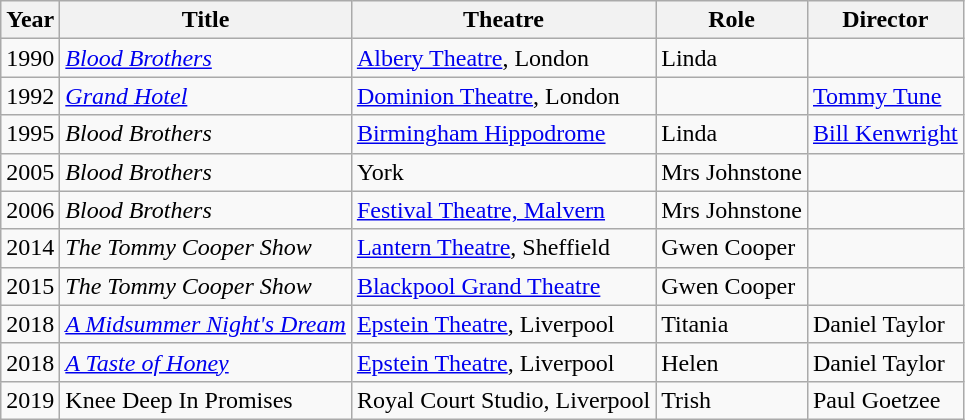<table class="wikitable sortable">
<tr>
<th>Year</th>
<th>Title</th>
<th>Theatre</th>
<th>Role</th>
<th>Director</th>
</tr>
<tr>
<td>1990</td>
<td><em><a href='#'>Blood Brothers</a></em></td>
<td><a href='#'>Albery Theatre</a>, London</td>
<td>Linda</td>
<td></td>
</tr>
<tr>
<td>1992</td>
<td><em><a href='#'>Grand Hotel</a></em></td>
<td><a href='#'>Dominion Theatre</a>, London</td>
<td></td>
<td><a href='#'>Tommy Tune</a></td>
</tr>
<tr>
<td>1995</td>
<td><em>Blood Brothers</em></td>
<td><a href='#'>Birmingham Hippodrome</a></td>
<td>Linda</td>
<td><a href='#'>Bill Kenwright</a></td>
</tr>
<tr>
<td>2005</td>
<td><em>Blood Brothers</em></td>
<td>York</td>
<td>Mrs Johnstone</td>
<td></td>
</tr>
<tr>
<td>2006</td>
<td><em>Blood Brothers</em></td>
<td><a href='#'>Festival Theatre, Malvern</a></td>
<td>Mrs Johnstone</td>
<td></td>
</tr>
<tr>
<td>2014</td>
<td><em>The Tommy Cooper Show</em></td>
<td><a href='#'>Lantern Theatre</a>, Sheffield</td>
<td>Gwen Cooper</td>
<td></td>
</tr>
<tr>
<td>2015</td>
<td><em>The Tommy Cooper Show</em></td>
<td><a href='#'>Blackpool Grand Theatre</a></td>
<td>Gwen Cooper</td>
<td></td>
</tr>
<tr>
<td>2018</td>
<td><em><a href='#'>A Midsummer Night's Dream</a></em></td>
<td><a href='#'>Epstein Theatre</a>, Liverpool</td>
<td>Titania</td>
<td>Daniel Taylor </td>
</tr>
<tr>
<td>2018</td>
<td><em><a href='#'>A Taste of Honey</a></em></td>
<td><a href='#'>Epstein Theatre</a>, Liverpool</td>
<td>Helen</td>
<td>Daniel Taylor </td>
</tr>
<tr>
<td>2019</td>
<td>Knee Deep In Promises</td>
<td>Royal Court Studio, Liverpool</td>
<td>Trish</td>
<td>Paul Goetzee</td>
</tr>
</table>
